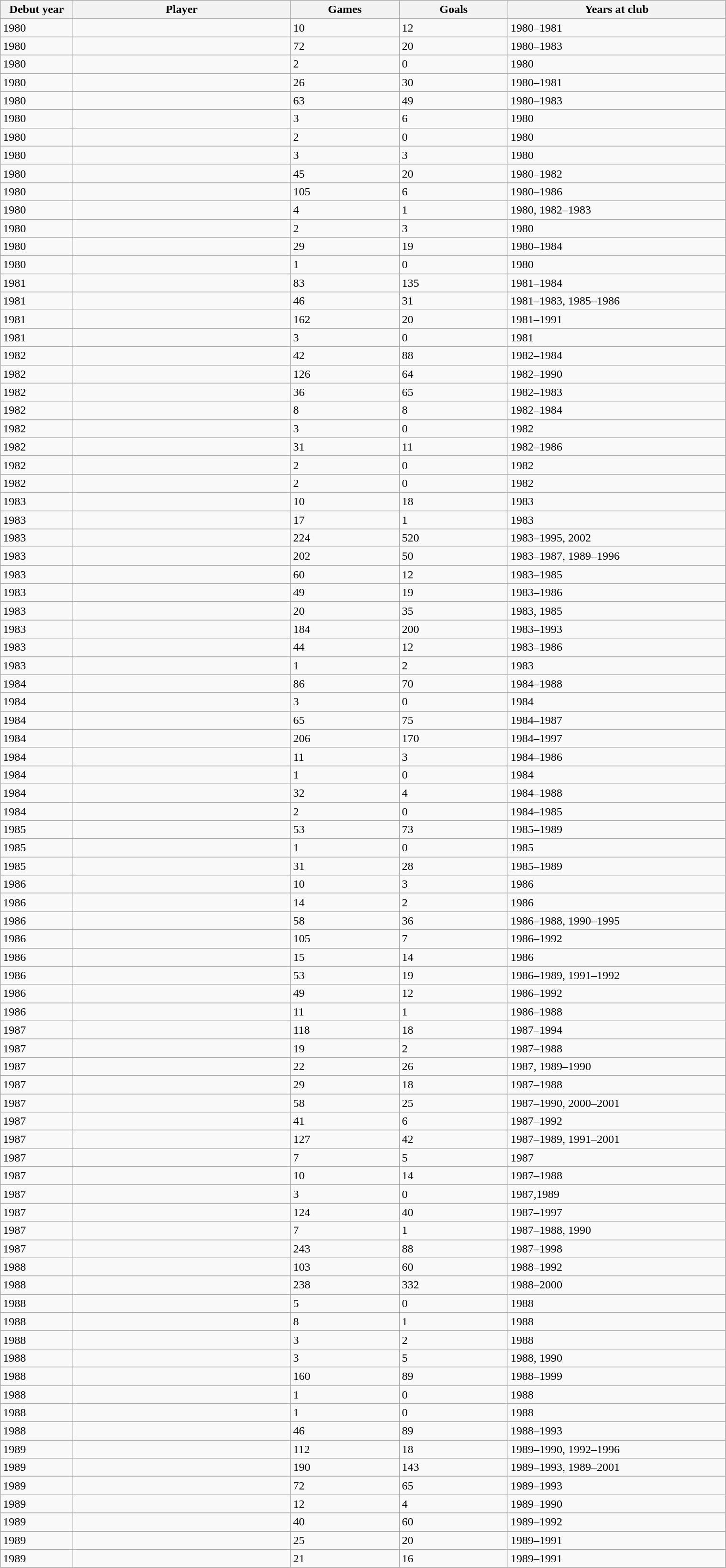<table class="wikitable sortable" style="width:80%;">
<tr>
<th style="width=10%">Debut year</th>
<th style="width:30%">Player</th>
<th style="width:15%">Games</th>
<th style="width:15%">Goals</th>
<th style="width:30%">Years at club</th>
</tr>
<tr>
<td>1980</td>
<td></td>
<td>10</td>
<td>12</td>
<td>1980–1981</td>
</tr>
<tr>
<td>1980</td>
<td></td>
<td>72</td>
<td>20</td>
<td>1980–1983</td>
</tr>
<tr>
<td>1980</td>
<td></td>
<td>2</td>
<td>0</td>
<td>1980</td>
</tr>
<tr>
<td>1980</td>
<td></td>
<td>26</td>
<td>30</td>
<td>1980–1981</td>
</tr>
<tr>
<td>1980</td>
<td></td>
<td>63</td>
<td>49</td>
<td>1980–1983</td>
</tr>
<tr>
<td>1980</td>
<td></td>
<td>3</td>
<td>6</td>
<td>1980</td>
</tr>
<tr>
<td>1980</td>
<td></td>
<td>2</td>
<td>0</td>
<td>1980</td>
</tr>
<tr>
<td>1980</td>
<td></td>
<td>3</td>
<td>3</td>
<td>1980</td>
</tr>
<tr>
<td>1980</td>
<td></td>
<td>45</td>
<td>20</td>
<td>1980–1982</td>
</tr>
<tr>
<td>1980</td>
<td></td>
<td>105</td>
<td>6</td>
<td>1980–1986</td>
</tr>
<tr>
<td>1980</td>
<td></td>
<td>4</td>
<td>1</td>
<td>1980, 1982–1983</td>
</tr>
<tr>
<td>1980</td>
<td></td>
<td>2</td>
<td>3</td>
<td>1980</td>
</tr>
<tr>
<td>1980</td>
<td></td>
<td>29</td>
<td>19</td>
<td>1980–1984</td>
</tr>
<tr>
<td>1980</td>
<td></td>
<td>1</td>
<td>0</td>
<td>1980</td>
</tr>
<tr>
<td>1981</td>
<td></td>
<td>83</td>
<td>135</td>
<td>1981–1984</td>
</tr>
<tr>
<td>1981</td>
<td></td>
<td>46</td>
<td>31</td>
<td>1981–1983, 1985–1986</td>
</tr>
<tr>
<td>1981</td>
<td></td>
<td>162</td>
<td>20</td>
<td>1981–1991</td>
</tr>
<tr>
<td>1981</td>
<td></td>
<td>3</td>
<td>0</td>
<td>1981</td>
</tr>
<tr>
<td>1982</td>
<td></td>
<td>42</td>
<td>88</td>
<td>1982–1984</td>
</tr>
<tr>
<td>1982</td>
<td></td>
<td>126</td>
<td>64</td>
<td>1982–1990</td>
</tr>
<tr>
<td>1982</td>
<td></td>
<td>36</td>
<td>65</td>
<td>1982–1983</td>
</tr>
<tr>
<td>1982</td>
<td></td>
<td>8</td>
<td>8</td>
<td>1982–1984</td>
</tr>
<tr>
<td>1982</td>
<td></td>
<td>3</td>
<td>0</td>
<td>1982</td>
</tr>
<tr>
<td>1982</td>
<td></td>
<td>31</td>
<td>11</td>
<td>1982–1986</td>
</tr>
<tr>
<td>1982</td>
<td></td>
<td>2</td>
<td>0</td>
<td>1982</td>
</tr>
<tr>
<td>1982</td>
<td></td>
<td>2</td>
<td>0</td>
<td>1982</td>
</tr>
<tr>
<td>1983</td>
<td></td>
<td>10</td>
<td>18</td>
<td>1983</td>
</tr>
<tr>
<td>1983</td>
<td></td>
<td>17</td>
<td>1</td>
<td>1983</td>
</tr>
<tr>
<td>1983</td>
<td></td>
<td>224</td>
<td>520</td>
<td>1983–1995, 2002</td>
</tr>
<tr>
<td>1983</td>
<td></td>
<td>202</td>
<td>50</td>
<td>1983–1987, 1989–1996</td>
</tr>
<tr>
<td>1983</td>
<td></td>
<td>60</td>
<td>12</td>
<td>1983–1985</td>
</tr>
<tr>
<td>1983</td>
<td></td>
<td>49</td>
<td>19</td>
<td>1983–1986</td>
</tr>
<tr>
<td>1983</td>
<td></td>
<td>20</td>
<td>35</td>
<td>1983, 1985</td>
</tr>
<tr>
<td>1983</td>
<td></td>
<td>184</td>
<td>200</td>
<td>1983–1993</td>
</tr>
<tr>
<td>1983</td>
<td></td>
<td>44</td>
<td>12</td>
<td>1983–1986</td>
</tr>
<tr>
<td>1983</td>
<td></td>
<td>1</td>
<td>2</td>
<td>1983</td>
</tr>
<tr>
<td>1984</td>
<td></td>
<td>86</td>
<td>70</td>
<td>1984–1988</td>
</tr>
<tr>
<td>1984</td>
<td></td>
<td>3</td>
<td>0</td>
<td>1984</td>
</tr>
<tr>
<td>1984</td>
<td></td>
<td>65</td>
<td>75</td>
<td>1984–1987</td>
</tr>
<tr>
<td>1984</td>
<td></td>
<td>206</td>
<td>170</td>
<td>1984–1997</td>
</tr>
<tr>
<td>1984</td>
<td></td>
<td>11</td>
<td>3</td>
<td>1984–1986</td>
</tr>
<tr>
<td>1984</td>
<td></td>
<td>1</td>
<td>0</td>
<td>1984</td>
</tr>
<tr>
<td>1984</td>
<td></td>
<td>32</td>
<td>4</td>
<td>1984–1988</td>
</tr>
<tr>
<td>1984</td>
<td></td>
<td>2</td>
<td>0</td>
<td>1984–1985</td>
</tr>
<tr>
<td>1985</td>
<td></td>
<td>53</td>
<td>73</td>
<td>1985–1989</td>
</tr>
<tr>
<td>1985</td>
<td></td>
<td>1</td>
<td>0</td>
<td>1985</td>
</tr>
<tr>
<td>1985</td>
<td></td>
<td>31</td>
<td>28</td>
<td>1985–1989</td>
</tr>
<tr>
<td>1986</td>
<td></td>
<td>10</td>
<td>3</td>
<td>1986</td>
</tr>
<tr>
<td>1986</td>
<td></td>
<td>14</td>
<td>2</td>
<td>1986</td>
</tr>
<tr>
<td>1986</td>
<td></td>
<td>58</td>
<td>36</td>
<td>1986–1988, 1990–1995</td>
</tr>
<tr>
<td>1986</td>
<td></td>
<td>105</td>
<td>7</td>
<td>1986–1992</td>
</tr>
<tr>
<td>1986</td>
<td></td>
<td>15</td>
<td>14</td>
<td>1986</td>
</tr>
<tr>
<td>1986</td>
<td></td>
<td>53</td>
<td>19</td>
<td>1986–1989, 1991–1992</td>
</tr>
<tr>
<td>1986</td>
<td></td>
<td>49</td>
<td>12</td>
<td>1986–1992</td>
</tr>
<tr>
<td>1986</td>
<td></td>
<td>11</td>
<td>1</td>
<td>1986–1988</td>
</tr>
<tr>
<td>1987</td>
<td></td>
<td>118</td>
<td>18</td>
<td>1987–1994</td>
</tr>
<tr>
<td>1987</td>
<td></td>
<td>19</td>
<td>2</td>
<td>1987–1988</td>
</tr>
<tr>
<td>1987</td>
<td></td>
<td>22</td>
<td>26</td>
<td>1987, 1989–1990</td>
</tr>
<tr>
<td>1987</td>
<td></td>
<td>29</td>
<td>18</td>
<td>1987–1988</td>
</tr>
<tr>
<td>1987</td>
<td></td>
<td>58</td>
<td>25</td>
<td>1987–1990, 2000–2001</td>
</tr>
<tr>
<td>1987</td>
<td></td>
<td>41</td>
<td>6</td>
<td>1987–1992</td>
</tr>
<tr>
<td>1987</td>
<td></td>
<td>127</td>
<td>42</td>
<td>1987–1989, 1991–2001</td>
</tr>
<tr>
<td>1987</td>
<td></td>
<td>7</td>
<td>5</td>
<td>1987</td>
</tr>
<tr>
<td>1987</td>
<td></td>
<td>10</td>
<td>14</td>
<td>1987–1988</td>
</tr>
<tr>
<td>1987</td>
<td></td>
<td>3</td>
<td>0</td>
<td>1987,1989</td>
</tr>
<tr>
<td>1987</td>
<td></td>
<td>124</td>
<td>40</td>
<td>1987–1997</td>
</tr>
<tr>
<td>1987</td>
<td></td>
<td>7</td>
<td>1</td>
<td>1987–1988, 1990</td>
</tr>
<tr>
<td>1987</td>
<td></td>
<td>243</td>
<td>88</td>
<td>1987–1998</td>
</tr>
<tr>
<td>1988</td>
<td></td>
<td>103</td>
<td>60</td>
<td>1988–1992</td>
</tr>
<tr>
<td>1988</td>
<td></td>
<td>238</td>
<td>332</td>
<td>1988–2000</td>
</tr>
<tr>
<td>1988</td>
<td></td>
<td>5</td>
<td>0</td>
<td>1988</td>
</tr>
<tr>
<td>1988</td>
<td></td>
<td>8</td>
<td>1</td>
<td>1988</td>
</tr>
<tr>
<td>1988</td>
<td></td>
<td>3</td>
<td>2</td>
<td>1988</td>
</tr>
<tr>
<td>1988</td>
<td></td>
<td>3</td>
<td>5</td>
<td>1988, 1990</td>
</tr>
<tr>
<td>1988</td>
<td></td>
<td>160</td>
<td>89</td>
<td>1988–1999</td>
</tr>
<tr>
<td>1988</td>
<td></td>
<td>1</td>
<td>0</td>
<td>1988</td>
</tr>
<tr>
<td>1988</td>
<td></td>
<td>1</td>
<td>0</td>
<td>1988</td>
</tr>
<tr>
<td>1988</td>
<td></td>
<td>46</td>
<td>89</td>
<td>1988–1993</td>
</tr>
<tr>
<td>1989</td>
<td></td>
<td>112</td>
<td>18</td>
<td>1989–1990, 1992–1996</td>
</tr>
<tr>
<td>1989</td>
<td></td>
<td>190</td>
<td>143</td>
<td>1989–1993, 1989–2001</td>
</tr>
<tr>
<td>1989</td>
<td></td>
<td>72</td>
<td>65</td>
<td>1989–1993</td>
</tr>
<tr>
<td>1989</td>
<td></td>
<td>12</td>
<td>4</td>
<td>1989–1990</td>
</tr>
<tr>
<td>1989</td>
<td></td>
<td>40</td>
<td>60</td>
<td>1989–1992</td>
</tr>
<tr>
<td>1989</td>
<td></td>
<td>25</td>
<td>20</td>
<td>1989–1991</td>
</tr>
<tr>
<td>1989</td>
<td></td>
<td>21</td>
<td>16</td>
<td>1989–1991</td>
</tr>
</table>
